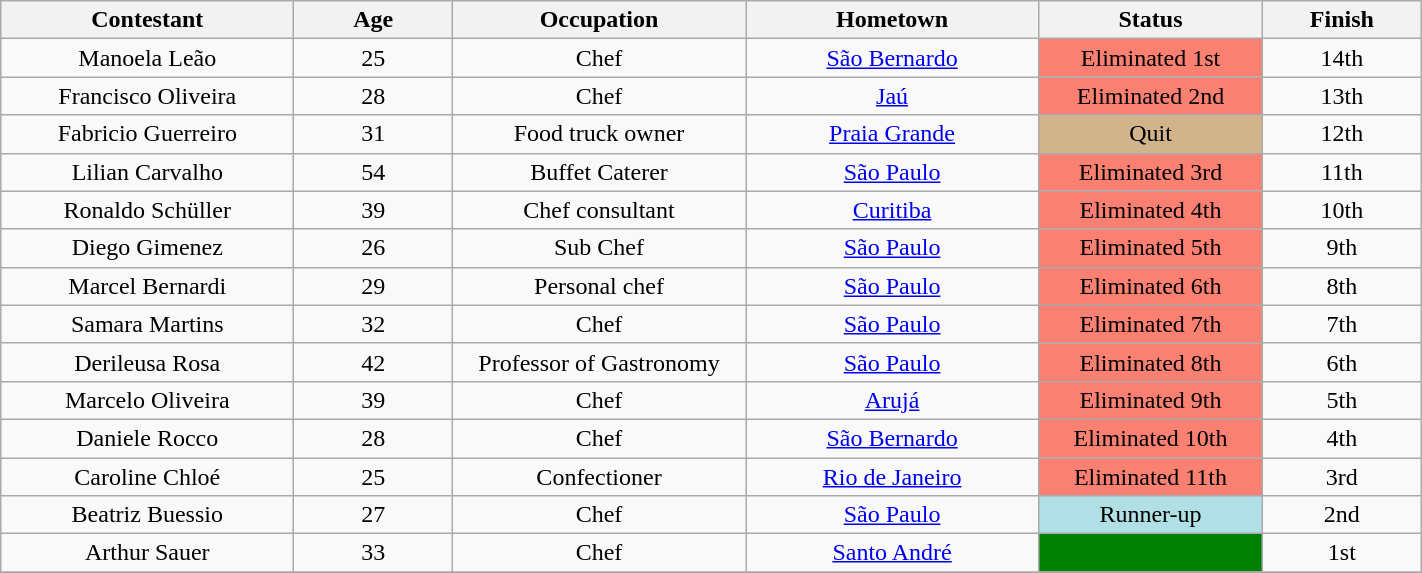<table class="wikitable" style="text-align: center; font-size:100%; width:75%;">
<tr>
<th width="14.4%">Contestant</th>
<th width="07.8%">Age</th>
<th width="14.4%">Occupation</th>
<th width="14.4%">Hometown</th>
<th width="11.0%">Status</th>
<th width="07.8%">Finish</th>
</tr>
<tr>
<td>Manoela Leão</td>
<td>25</td>
<td>Chef</td>
<td><a href='#'>São Bernardo</a></td>
<td bgcolor=#fa8072>Eliminated 1st</td>
<td>14th</td>
</tr>
<tr>
<td>Francisco Oliveira</td>
<td>28</td>
<td>Chef</td>
<td><a href='#'>Jaú</a></td>
<td bgcolor=#fa8072>Eliminated 2nd</td>
<td>13th</td>
</tr>
<tr>
<td>Fabricio Guerreiro</td>
<td>31</td>
<td>Food truck owner</td>
<td><a href='#'>Praia Grande</a></td>
<td bgcolor=tan>Quit</td>
<td>12th</td>
</tr>
<tr>
<td>Lilian Carvalho</td>
<td>54</td>
<td>Buffet Caterer</td>
<td><a href='#'>São Paulo</a></td>
<td bgcolor=#fa8072>Eliminated 3rd</td>
<td>11th</td>
</tr>
<tr>
<td>Ronaldo Schüller</td>
<td>39</td>
<td>Chef consultant</td>
<td><a href='#'>Curitiba</a></td>
<td bgcolor=#fa8072>Eliminated 4th</td>
<td>10th</td>
</tr>
<tr>
<td>Diego Gimenez</td>
<td>26</td>
<td>Sub Chef</td>
<td><a href='#'>São Paulo</a></td>
<td bgcolor=#fa8072>Eliminated 5th</td>
<td>9th</td>
</tr>
<tr>
<td>Marcel Bernardi</td>
<td>29</td>
<td>Personal chef</td>
<td><a href='#'>São Paulo</a></td>
<td bgcolor=#fa8072>Eliminated 6th</td>
<td>8th</td>
</tr>
<tr>
<td>Samara Martins</td>
<td>32</td>
<td>Chef</td>
<td><a href='#'>São Paulo</a></td>
<td bgcolor=#fa8072>Eliminated 7th</td>
<td>7th</td>
</tr>
<tr>
<td>Derileusa Rosa</td>
<td>42</td>
<td>Professor of Gastronomy</td>
<td><a href='#'>São Paulo</a></td>
<td bgcolor=#fa8072>Eliminated 8th</td>
<td>6th</td>
</tr>
<tr>
<td>Marcelo Oliveira</td>
<td>39</td>
<td>Chef</td>
<td><a href='#'>Arujá</a></td>
<td bgcolor=#fa8072>Eliminated 9th</td>
<td>5th</td>
</tr>
<tr>
<td>Daniele Rocco</td>
<td>28</td>
<td>Chef</td>
<td><a href='#'>São Bernardo</a></td>
<td bgcolor=#fa8072>Eliminated 10th</td>
<td>4th</td>
</tr>
<tr>
<td>Caroline Chloé</td>
<td>25</td>
<td>Confectioner</td>
<td><a href='#'>Rio de Janeiro</a></td>
<td bgcolor=#fa8072>Eliminated 11th</td>
<td>3rd</td>
</tr>
<tr>
<td>Beatriz Buessio</td>
<td>27</td>
<td>Chef</td>
<td><a href='#'>São Paulo</a></td>
<td bgcolor=B0E0E6>Runner-up</td>
<td>2nd</td>
</tr>
<tr>
<td>Arthur Sauer</td>
<td>33</td>
<td>Chef</td>
<td><a href='#'>Santo André</a></td>
<td bgcolor=008000></td>
<td>1st</td>
</tr>
<tr>
</tr>
</table>
